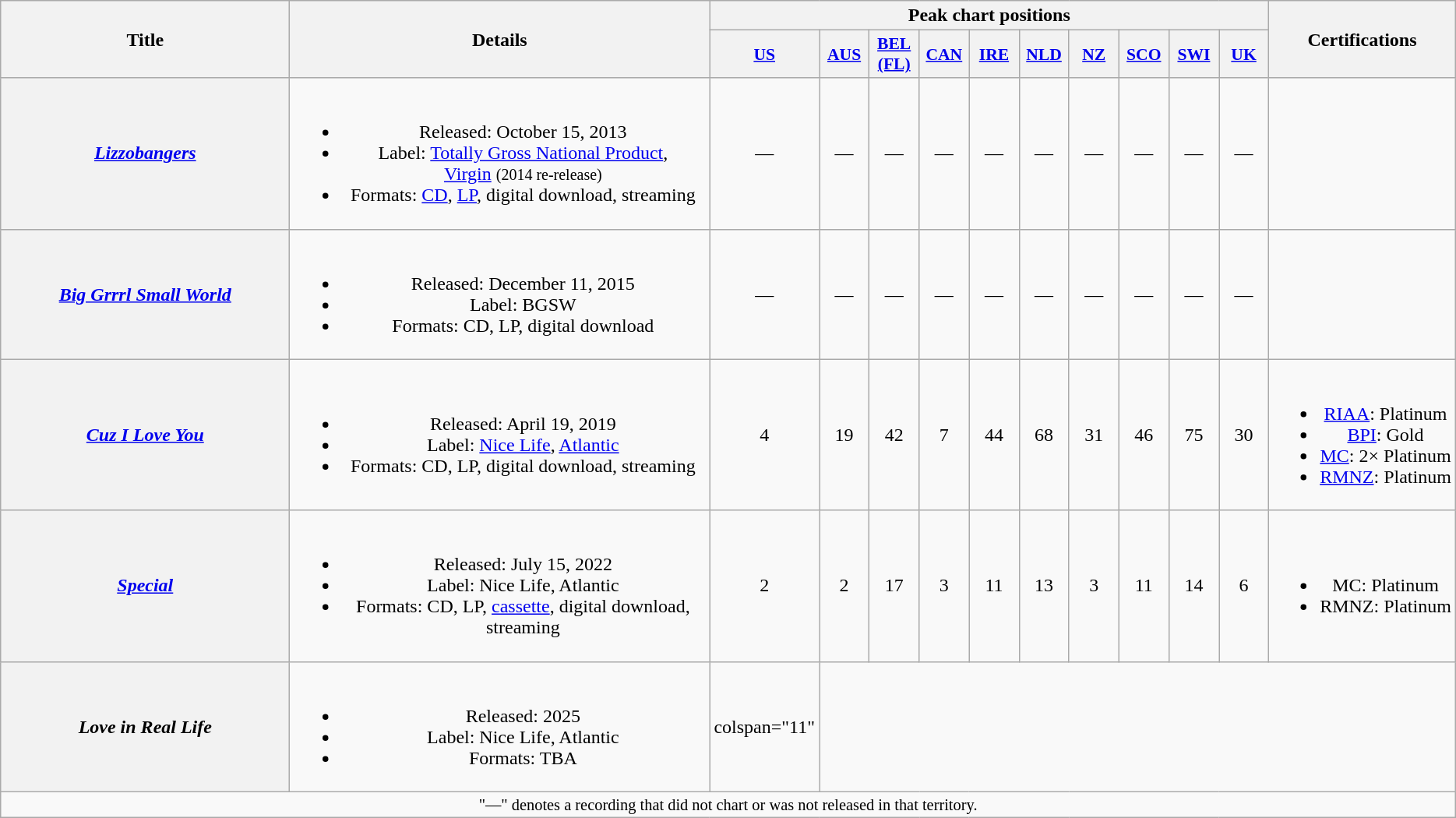<table class="wikitable plainrowheaders" style="text-align:center;">
<tr>
<th scope="col" rowspan="2" style="width:15em;">Title</th>
<th scope="col" rowspan="2" style="width:22em;">Details</th>
<th scope="col" colspan="10">Peak chart positions</th>
<th scope="col" rowspan="2">Certifications</th>
</tr>
<tr>
<th scope="col" style="width:2.5em;font-size:90%;"><a href='#'>US</a><br></th>
<th scope="col" style="width:2.5em;font-size:90%;"><a href='#'>AUS</a><br></th>
<th scope="col" style="width:2.5em;font-size:90%;"><a href='#'>BEL<br>(FL)</a><br></th>
<th scope="col" style="width:2.5em;font-size:90%;"><a href='#'>CAN</a><br></th>
<th scope="col" style="width:2.5em;font-size:90%;"><a href='#'>IRE</a><br></th>
<th scope="col" style="width:2.5em;font-size:90%;"><a href='#'>NLD</a><br></th>
<th scope="col" style="width:2.5em;font-size:90%;"><a href='#'>NZ</a><br></th>
<th scope="col" style="width:2.5em;font-size:90%;"><a href='#'>SCO</a><br></th>
<th scope="col" style="width:2.5em;font-size:90%;"><a href='#'>SWI</a><br></th>
<th scope="col" style="width:2.5em;font-size:90%;"><a href='#'>UK</a><br></th>
</tr>
<tr>
<th scope="row"><em><a href='#'>Lizzobangers</a></em></th>
<td><br><ul><li>Released: October 15, 2013</li><li>Label: <a href='#'>Totally Gross National Product</a>,<br><a href='#'>Virgin</a> <small>(2014 re-release)</small></li><li>Formats: <a href='#'>CD</a>, <a href='#'>LP</a>, digital download, streaming</li></ul></td>
<td>—</td>
<td>—</td>
<td>—</td>
<td>—</td>
<td>—</td>
<td>—</td>
<td>—</td>
<td>—</td>
<td>—</td>
<td>—</td>
<td></td>
</tr>
<tr>
<th scope="row"><em><a href='#'>Big Grrrl Small World</a></em></th>
<td><br><ul><li>Released: December 11, 2015</li><li>Label: BGSW</li><li>Formats: CD, LP, digital download</li></ul></td>
<td>—</td>
<td>—</td>
<td>—</td>
<td>—</td>
<td>—</td>
<td>—</td>
<td>—</td>
<td>—</td>
<td>—</td>
<td>—</td>
<td></td>
</tr>
<tr>
<th scope="row"><em><a href='#'>Cuz I Love You</a></em></th>
<td><br><ul><li>Released: April 19, 2019</li><li>Label: <a href='#'>Nice Life</a>, <a href='#'>Atlantic</a></li><li>Formats: CD, LP, digital download, streaming</li></ul></td>
<td>4</td>
<td>19</td>
<td>42</td>
<td>7</td>
<td>44</td>
<td>68</td>
<td>31</td>
<td>46</td>
<td>75</td>
<td>30</td>
<td><br><ul><li><a href='#'>RIAA</a>: Platinum</li><li><a href='#'>BPI</a>: Gold</li><li><a href='#'>MC</a>: 2× Platinum</li><li><a href='#'>RMNZ</a>: Platinum</li></ul></td>
</tr>
<tr>
<th scope="row"><em><a href='#'>Special</a></em></th>
<td><br><ul><li>Released: July 15, 2022</li><li>Label: Nice Life, Atlantic</li><li>Formats: CD, LP, <a href='#'>cassette</a>, digital download, streaming</li></ul></td>
<td>2</td>
<td>2</td>
<td>17</td>
<td>3</td>
<td>11</td>
<td>13</td>
<td>3</td>
<td>11</td>
<td>14</td>
<td>6</td>
<td><br><ul><li>MC: Platinum</li><li>RMNZ: Platinum</li></ul></td>
</tr>
<tr>
<th scope="row"><em>Love in Real Life</em></th>
<td><br><ul><li>Released: 2025</li><li>Label: Nice Life, Atlantic</li><li>Formats: TBA</li></ul></td>
<td>colspan="11" </td>
</tr>
<tr>
<td colspan="14" style="font-size:85%">"—" denotes a recording that did not chart or was not released in that territory.</td>
</tr>
</table>
